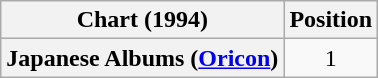<table class="wikitable sortable plainrowheaders">
<tr>
<th scope="col">Chart (1994)</th>
<th scope="col">Position</th>
</tr>
<tr>
<th scope="row">Japanese Albums (<a href='#'>Oricon</a>)</th>
<td align="center">1</td>
</tr>
</table>
